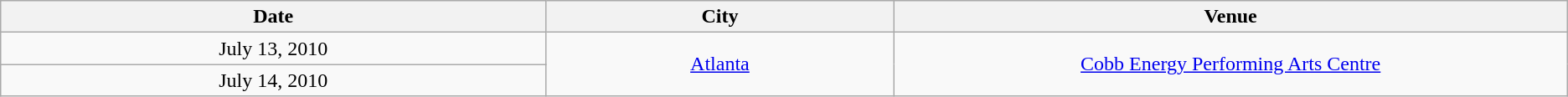<table class="wikitable" style="text-align:center;">
<tr>
<th scope="col" style="width:50em;">Date</th>
<th scope="col" style="width:30em;">City</th>
<th scope="col" style="width:60em;">Venue</th>
</tr>
<tr>
<td>July 13, 2010</td>
<td rowspan="2"><a href='#'>Atlanta</a></td>
<td rowspan="2"><a href='#'>Cobb Energy Performing Arts Centre</a></td>
</tr>
<tr>
<td>July 14, 2010</td>
</tr>
</table>
